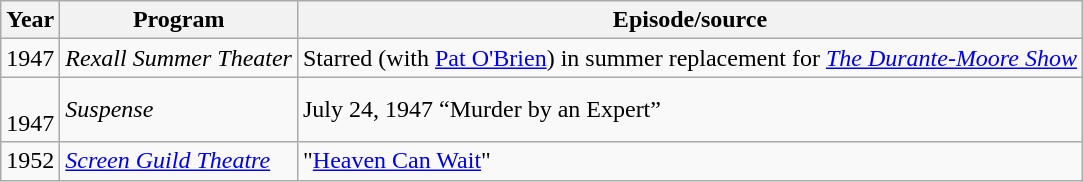<table class="wikitable">
<tr>
<th>Year</th>
<th>Program</th>
<th>Episode/source</th>
</tr>
<tr>
<td>1947</td>
<td><em>Rexall Summer Theater</em></td>
<td>Starred (with <a href='#'>Pat O'Brien</a>) in summer replacement for <em><a href='#'>The Durante-Moore Show</a></em></td>
</tr>
<tr>
<td><br>1947</td>
<td><em>Suspense</em></td>
<td>July 24, 1947 “Murder by an Expert”</td>
</tr>
<tr>
<td>1952</td>
<td><em><a href='#'>Screen Guild Theatre</a></em></td>
<td>"<a href='#'>Heaven Can Wait</a>"</td>
</tr>
</table>
